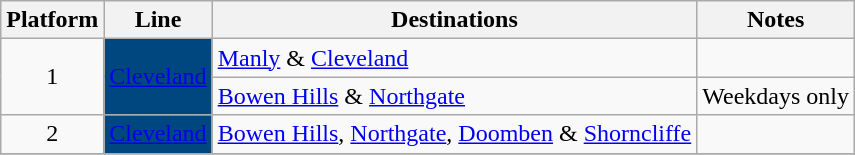<table class="wikitable" style="float: none; margin: 0.5em; ">
<tr>
<th>Platform</th>
<th>Line</th>
<th>Destinations</th>
<th>Notes</th>
</tr>
<tr>
<td rowspan="2" style="text-align:center;">1</td>
<td rowspan="2" style=background:#00467f><a href='#'><span>Cleveland</span></a></td>
<td><a href='#'>Manly</a> & <a href='#'>Cleveland</a></td>
<td></td>
</tr>
<tr>
<td><a href='#'>Bowen Hills</a> & <a href='#'>Northgate</a></td>
<td>Weekdays only</td>
</tr>
<tr>
<td rowspan="1" style="text-align:center;">2</td>
<td style=background:#00467f><a href='#'><span>Cleveland</span></a></td>
<td><a href='#'>Bowen Hills</a>, <a href='#'>Northgate</a>, <a href='#'>Doomben</a> & <a href='#'>Shorncliffe</a></td>
<td></td>
</tr>
<tr>
</tr>
</table>
